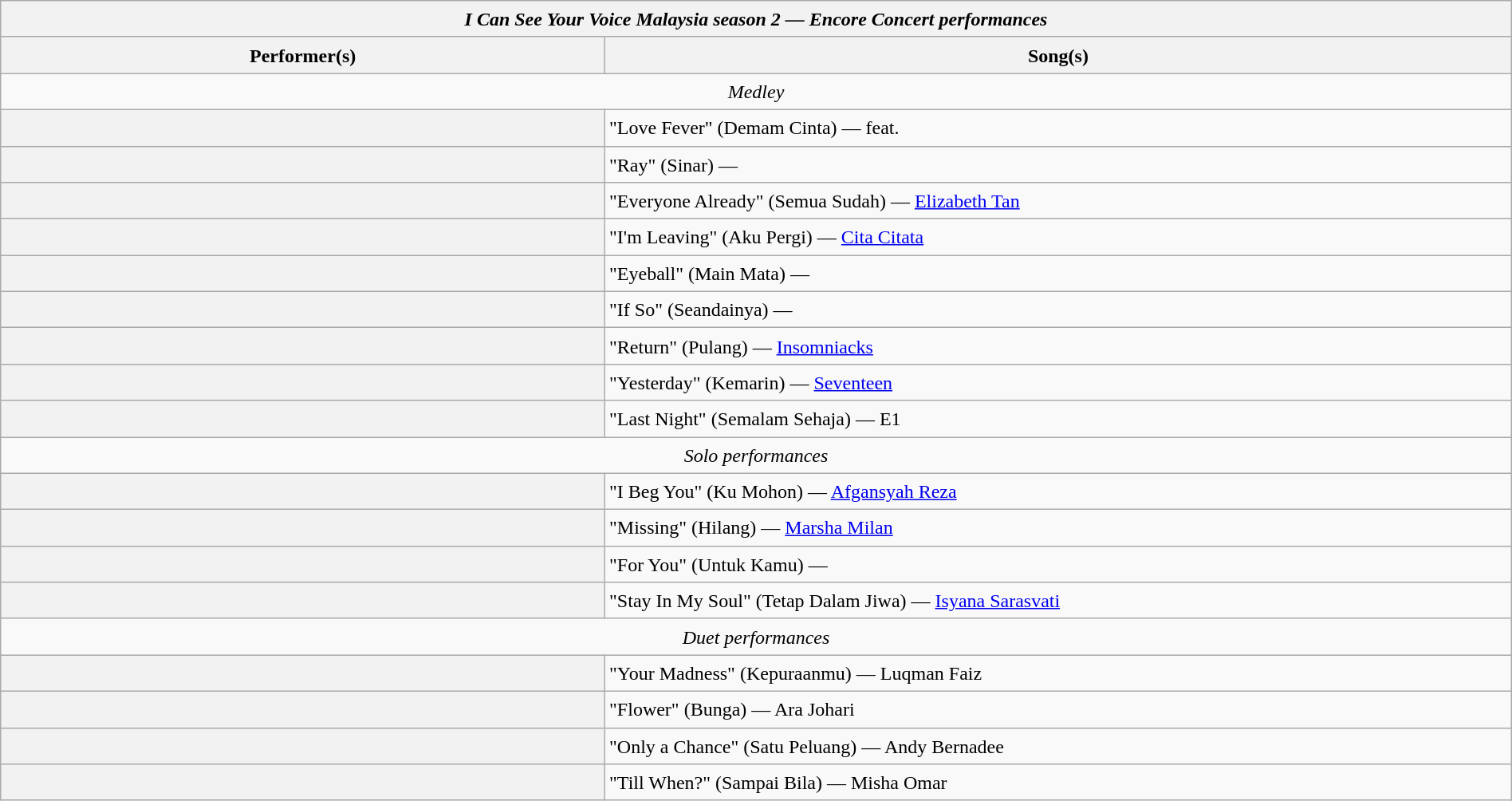<table class="wikitable plainrowheaders mw-collapsible" style="line-height:23px; width:100%;">
<tr>
<th colspan=2><em>I Can See Your Voice Malaysia season 2 — Encore Concert performances</em></th>
</tr>
<tr>
<th width=40%>Performer(s)</th>
<th>Song(s)</th>
</tr>
<tr style="text-align:center;">
<td colspan=2><em>Medley</em></td>
</tr>
<tr>
<th></th>
<td>"Love Fever" (Demam Cinta) —  feat. </td>
</tr>
<tr>
<th></th>
<td>"Ray" (Sinar) — </td>
</tr>
<tr>
<th></th>
<td>"Everyone Already" (Semua Sudah) — <a href='#'>Elizabeth Tan</a></td>
</tr>
<tr>
<th></th>
<td>"I'm Leaving" (Aku Pergi) — <a href='#'>Cita Citata</a></td>
</tr>
<tr>
<th></th>
<td>"Eyeball" (Main Mata) — </td>
</tr>
<tr>
<th></th>
<td>"If So" (Seandainya) — </td>
</tr>
<tr>
<th></th>
<td>"Return" (Pulang) — <a href='#'>Insomniacks</a></td>
</tr>
<tr>
<th></th>
<td>"Yesterday" (Kemarin) — <a href='#'>Seventeen</a></td>
</tr>
<tr>
<th></th>
<td>"Last Night" (Semalam Sehaja) — E1</td>
</tr>
<tr style="text-align:center;">
<td colspan=2><em>Solo performances</em></td>
</tr>
<tr>
<th></th>
<td>"I Beg You" (Ku Mohon) — <a href='#'>Afgansyah Reza</a></td>
</tr>
<tr>
<th></th>
<td>"Missing" (Hilang) — <a href='#'>Marsha Milan</a></td>
</tr>
<tr>
<th></th>
<td>"For You" (Untuk Kamu) — </td>
</tr>
<tr>
<th></th>
<td>"Stay In My Soul" (Tetap Dalam Jiwa) — <a href='#'>Isyana Sarasvati</a></td>
</tr>
<tr style="text-align:center;">
<td colspan=2><em>Duet performances</em></td>
</tr>
<tr>
<th></th>
<td>"Your Madness" (Kepuraanmu) — Luqman Faiz</td>
</tr>
<tr>
<th></th>
<td>"Flower" (Bunga) — Ara Johari</td>
</tr>
<tr>
<th></th>
<td>"Only a Chance" (Satu Peluang) — Andy Bernadee</td>
</tr>
<tr>
<th></th>
<td>"Till When?" (Sampai Bila) — Misha Omar</td>
</tr>
</table>
